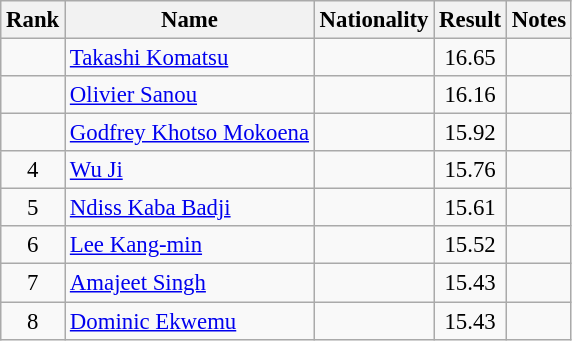<table class="wikitable sortable" style="text-align:center;font-size:95%">
<tr>
<th>Rank</th>
<th>Name</th>
<th>Nationality</th>
<th>Result</th>
<th>Notes</th>
</tr>
<tr>
<td></td>
<td align=left><a href='#'>Takashi Komatsu</a></td>
<td align=left></td>
<td>16.65</td>
<td></td>
</tr>
<tr>
<td></td>
<td align=left><a href='#'>Olivier Sanou</a></td>
<td align=left></td>
<td>16.16</td>
<td></td>
</tr>
<tr>
<td></td>
<td align=left><a href='#'>Godfrey Khotso Mokoena</a></td>
<td align=left></td>
<td>15.92</td>
<td></td>
</tr>
<tr>
<td>4</td>
<td align=left><a href='#'>Wu Ji</a></td>
<td align=left></td>
<td>15.76</td>
<td></td>
</tr>
<tr>
<td>5</td>
<td align=left><a href='#'>Ndiss Kaba Badji</a></td>
<td align=left></td>
<td>15.61</td>
<td></td>
</tr>
<tr>
<td>6</td>
<td align=left><a href='#'>Lee Kang-min</a></td>
<td align=left></td>
<td>15.52</td>
<td></td>
</tr>
<tr>
<td>7</td>
<td align=left><a href='#'>Amajeet Singh</a></td>
<td align=left></td>
<td>15.43</td>
<td></td>
</tr>
<tr>
<td>8</td>
<td align=left><a href='#'>Dominic Ekwemu</a></td>
<td align=left></td>
<td>15.43</td>
<td></td>
</tr>
</table>
